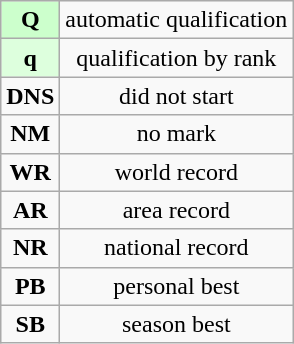<table class="wikitable" style=" text-align:center;">
<tr>
<td bgcolor="ccffcc"><strong>Q</strong></td>
<td>automatic qualification</td>
</tr>
<tr>
<td bgcolor="ddffdd"><strong>q</strong></td>
<td>qualification by rank</td>
</tr>
<tr>
<td><strong>DNS</strong></td>
<td>did not start</td>
</tr>
<tr>
<td><strong>NM</strong></td>
<td>no mark</td>
</tr>
<tr>
<td><strong>WR</strong></td>
<td>world record</td>
</tr>
<tr>
<td><strong>AR</strong></td>
<td>area record</td>
</tr>
<tr>
<td><strong>NR</strong></td>
<td>national record</td>
</tr>
<tr>
<td><strong>PB</strong></td>
<td>personal best</td>
</tr>
<tr>
<td><strong>SB</strong></td>
<td>season best</td>
</tr>
</table>
